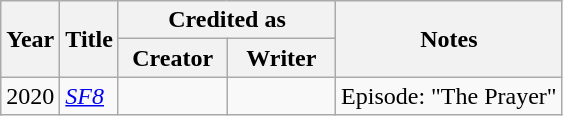<table class="wikitable sortable">
<tr>
<th rowspan="2">Year</th>
<th rowspan="2">Title</th>
<th colspan="2">Credited as</th>
<th rowspan="2" scope="col" class="unsortable">Notes</th>
</tr>
<tr>
<th width="65">Creator</th>
<th width="65">Writer</th>
</tr>
<tr>
<td>2020</td>
<td><em><a href='#'>SF8</a></em></td>
<td></td>
<td></td>
<td>Episode: "The Prayer"</td>
</tr>
</table>
